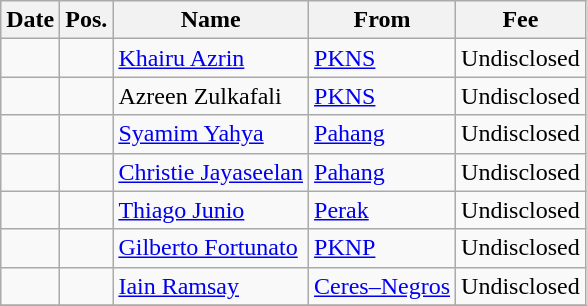<table class="wikitable">
<tr>
<th>Date</th>
<th>Pos.</th>
<th>Name</th>
<th>From</th>
<th>Fee</th>
</tr>
<tr>
<td></td>
<td></td>
<td> <a href='#'>Khairu Azrin</a></td>
<td> <a href='#'>PKNS</a></td>
<td>Undisclosed</td>
</tr>
<tr>
<td></td>
<td></td>
<td> Azreen Zulkafali</td>
<td> <a href='#'>PKNS</a></td>
<td>Undisclosed</td>
</tr>
<tr>
<td></td>
<td></td>
<td> <a href='#'>Syamim Yahya</a></td>
<td> <a href='#'>Pahang</a></td>
<td>Undisclosed</td>
</tr>
<tr>
<td></td>
<td></td>
<td> <a href='#'>Christie Jayaseelan</a></td>
<td> <a href='#'>Pahang</a></td>
<td>Undisclosed</td>
</tr>
<tr>
<td></td>
<td></td>
<td> <a href='#'>Thiago Junio</a></td>
<td> <a href='#'>Perak</a></td>
<td>Undisclosed</td>
</tr>
<tr>
<td></td>
<td></td>
<td> <a href='#'>Gilberto Fortunato</a></td>
<td> <a href='#'>PKNP</a></td>
<td>Undisclosed</td>
</tr>
<tr>
<td></td>
<td></td>
<td> <a href='#'>Iain Ramsay</a></td>
<td> <a href='#'>Ceres–Negros</a></td>
<td>Undisclosed</td>
</tr>
<tr>
</tr>
</table>
